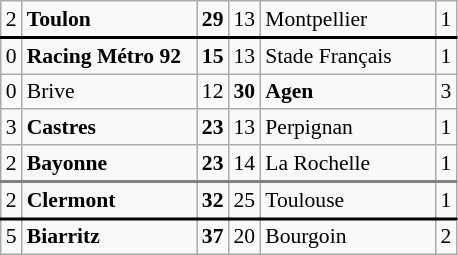<table class="wikitable left" cellpadding="0" cellspacing="0" style="font-size:90%;">
<tr style="border-bottom:2px solid black;">
<td>2</td>
<td width="110px"><strong>Toulon</strong></td>
<td><strong>29</strong></td>
<td>13</td>
<td width="110px">Montpellier</td>
<td>1</td>
</tr>
<tr>
<td>0</td>
<td><strong>Racing Métro 92</strong></td>
<td><strong>15</strong></td>
<td>13</td>
<td>Stade Français</td>
<td>1</td>
</tr>
<tr>
<td>0</td>
<td>Brive</td>
<td>12</td>
<td><strong>30</strong></td>
<td><strong>Agen</strong></td>
<td>3</td>
</tr>
<tr>
<td>3</td>
<td><strong>Castres</strong></td>
<td><strong>23</strong></td>
<td>13</td>
<td>Perpignan</td>
<td>1</td>
</tr>
<tr style="border-bottom:2px solid grey;">
<td>2</td>
<td><strong>Bayonne</strong></td>
<td><strong>23</strong></td>
<td>14</td>
<td>La Rochelle</td>
<td>1</td>
</tr>
<tr style="border-bottom:2px solid black;">
<td>2</td>
<td><strong>Clermont</strong></td>
<td><strong>32</strong></td>
<td>25</td>
<td>Toulouse</td>
<td>1</td>
</tr>
<tr>
<td>5</td>
<td><strong>Biarritz</strong></td>
<td><strong>37</strong></td>
<td>20</td>
<td>Bourgoin</td>
<td>2</td>
</tr>
</table>
